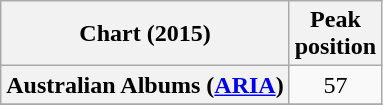<table class="wikitable sortable plainrowheaders" style="text-align:center">
<tr>
<th scope="col">Chart (2015)</th>
<th scope="col">Peak<br>position</th>
</tr>
<tr>
<th scope="row">Australian Albums (<a href='#'>ARIA</a>)</th>
<td>57</td>
</tr>
<tr>
</tr>
<tr>
</tr>
<tr>
</tr>
<tr>
</tr>
<tr>
</tr>
<tr>
</tr>
<tr>
</tr>
<tr>
</tr>
<tr>
</tr>
<tr>
</tr>
</table>
